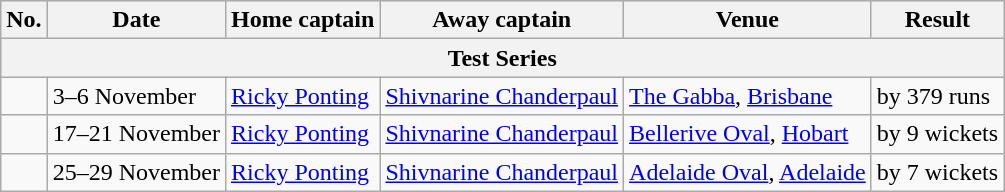<table class="wikitable">
<tr style="background:#efefef;">
<th>No.</th>
<th>Date</th>
<th>Home captain</th>
<th>Away captain</th>
<th>Venue</th>
<th>Result</th>
</tr>
<tr>
<th colspan="6">Test Series</th>
</tr>
<tr>
<td></td>
<td>3–6 November</td>
<td><a href='#'>Ricky Ponting</a></td>
<td><a href='#'>Shivnarine Chanderpaul</a></td>
<td><a href='#'>The Gabba</a>, <a href='#'>Brisbane</a></td>
<td> by 379 runs</td>
</tr>
<tr>
<td></td>
<td>17–21 November</td>
<td><a href='#'>Ricky Ponting</a></td>
<td><a href='#'>Shivnarine Chanderpaul</a></td>
<td><a href='#'>Bellerive Oval</a>, <a href='#'>Hobart</a></td>
<td> by 9 wickets</td>
</tr>
<tr>
<td></td>
<td>25–29 November</td>
<td><a href='#'>Ricky Ponting</a></td>
<td><a href='#'>Shivnarine Chanderpaul</a></td>
<td><a href='#'>Adelaide Oval</a>, <a href='#'>Adelaide</a></td>
<td> by 7 wickets</td>
</tr>
</table>
